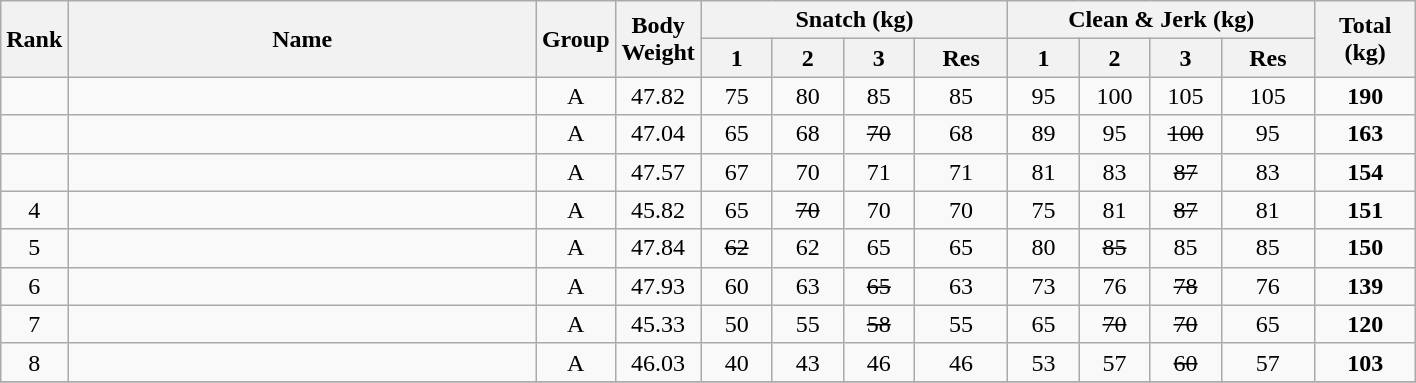<table class = "wikitable" style="text-align:center;">
<tr>
<th rowspan=2>Rank</th>
<th rowspan=2 width=305>Name</th>
<th rowspan=2 width=20>Group</th>
<th rowspan=2 width=50>Body Weight</th>
<th colspan=4>Snatch (kg)</th>
<th colspan=4>Clean & Jerk (kg)</th>
<th rowspan=2 width=60>Total (kg)</th>
</tr>
<tr>
<th width=40>1</th>
<th width=40>2</th>
<th width=40>3</th>
<th width=55>Res</th>
<th width=40>1</th>
<th width=40>2</th>
<th width=40>3</th>
<th width=55>Res</th>
</tr>
<tr>
<td></td>
<td align=left></td>
<td>A</td>
<td>47.82</td>
<td>75</td>
<td>80</td>
<td>85</td>
<td>85</td>
<td>95</td>
<td>100</td>
<td>105</td>
<td>105</td>
<td><strong>190</strong></td>
</tr>
<tr>
<td></td>
<td align=left></td>
<td>A</td>
<td>47.04</td>
<td>65</td>
<td>68</td>
<td><s>70</s></td>
<td>68</td>
<td>89</td>
<td>95</td>
<td><s>100</s></td>
<td>95</td>
<td><strong>163</strong></td>
</tr>
<tr>
<td></td>
<td align=left></td>
<td>A</td>
<td>47.57</td>
<td>67</td>
<td>70</td>
<td>71</td>
<td>71</td>
<td>81</td>
<td>83</td>
<td><s>87</s></td>
<td>83</td>
<td><strong>154</strong></td>
</tr>
<tr>
<td>4</td>
<td align=left></td>
<td>A</td>
<td>45.82</td>
<td>65</td>
<td><s>70</s></td>
<td>70</td>
<td>70</td>
<td>75</td>
<td>81</td>
<td><s>87</s></td>
<td>81</td>
<td><strong>151</strong></td>
</tr>
<tr>
<td>5</td>
<td align=left></td>
<td>A</td>
<td>47.84</td>
<td><s>62</s></td>
<td>62</td>
<td>65</td>
<td>65</td>
<td>80</td>
<td><s>85</s></td>
<td>85</td>
<td>85</td>
<td><strong>150</strong></td>
</tr>
<tr>
<td>6</td>
<td align=left></td>
<td>A</td>
<td>47.93</td>
<td>60</td>
<td>63</td>
<td><s>65</s></td>
<td>63</td>
<td>73</td>
<td>76</td>
<td><s>78</s></td>
<td>76</td>
<td><strong>139</strong></td>
</tr>
<tr>
<td>7</td>
<td align=left></td>
<td>A</td>
<td>45.33</td>
<td>50</td>
<td>55</td>
<td><s>58</s></td>
<td>55</td>
<td>65</td>
<td><s>70</s></td>
<td><s>70</s></td>
<td>65</td>
<td><strong>120</strong></td>
</tr>
<tr>
<td>8</td>
<td align=left></td>
<td>A</td>
<td>46.03</td>
<td>40</td>
<td>43</td>
<td>46</td>
<td>46</td>
<td>53</td>
<td>57</td>
<td><s>60</s></td>
<td>57</td>
<td><strong>103</strong></td>
</tr>
<tr>
</tr>
</table>
